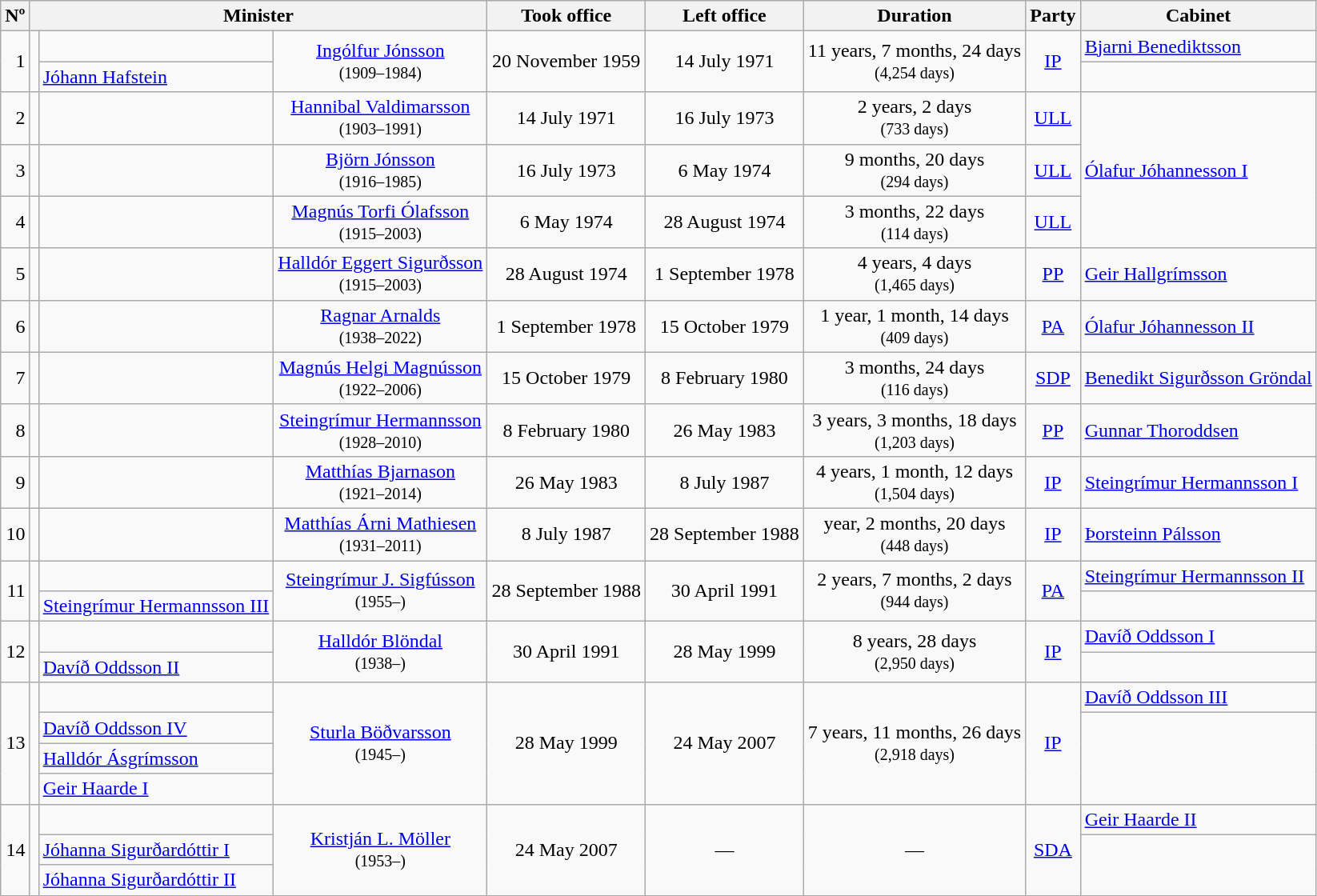<table class="wikitable" style="text-align: center;">
<tr>
<th>Nº</th>
<th colspan="3">Minister</th>
<th>Took office</th>
<th>Left office</th>
<th>Duration</th>
<th>Party</th>
<th>Cabinet</th>
</tr>
<tr>
<td rowspan="2" style="text-align: right;">1</td>
<td rowspan="2"></td>
<td></td>
<td rowspan="2"><a href='#'>Ingólfur Jónsson</a><br><small>(1909–1984)</small></td>
<td rowspan="2">20 November 1959</td>
<td rowspan="2">14 July 1971</td>
<td rowspan="2">11 years, 7 months, 24 days<br><small>(4,254 days)</small></td>
<td rowspan="2"><a href='#'>IP</a></td>
<td style="text-align: left;"><a href='#'>Bjarni Benediktsson</a></td>
</tr>
<tr>
<td style="text-align: left;"><a href='#'>Jóhann Hafstein</a></td>
</tr>
<tr>
<td style="text-align: right;">2</td>
<td></td>
<td></td>
<td><a href='#'>Hannibal Valdimarsson</a><br><small>(1903–1991)</small></td>
<td>14 July 1971</td>
<td>16 July 1973</td>
<td>2 years, 2 days<br><small>(733 days)</small></td>
<td><a href='#'>ULL</a></td>
<td rowspan="3" style="text-align: left;"><a href='#'>Ólafur Jóhannesson I</a></td>
</tr>
<tr>
<td style="text-align: right;">3</td>
<td></td>
<td></td>
<td><a href='#'>Björn Jónsson</a><br><small>(1916–1985)</small></td>
<td>16 July 1973</td>
<td>6 May 1974</td>
<td>9 months, 20 days<br><small>(294 days)</small></td>
<td><a href='#'>ULL</a></td>
</tr>
<tr>
<td style="text-align: right;">4</td>
<td></td>
<td></td>
<td><a href='#'>Magnús Torfi Ólafsson</a><br><small>(1915–2003)</small></td>
<td>6 May 1974</td>
<td>28 August 1974</td>
<td>3 months, 22 days<br><small>(114 days)</small></td>
<td><a href='#'>ULL</a></td>
</tr>
<tr>
<td style="text-align: right;">5</td>
<td></td>
<td></td>
<td><a href='#'>Halldór Eggert Sigurðsson</a><br><small>(1915–2003)</small></td>
<td>28 August 1974</td>
<td>1 September 1978</td>
<td>4 years, 4 days<br><small>(1,465 days)</small></td>
<td><a href='#'>PP</a></td>
<td style="text-align: left;"><a href='#'>Geir Hallgrímsson</a></td>
</tr>
<tr>
<td style="text-align: right;">6</td>
<td></td>
<td></td>
<td><a href='#'>Ragnar Arnalds</a><br><small>(1938–2022)</small></td>
<td>1 September 1978</td>
<td>15 October 1979</td>
<td>1 year, 1 month, 14 days<br><small>(409 days)</small></td>
<td><a href='#'>PA</a></td>
<td style="text-align: left;"><a href='#'>Ólafur Jóhannesson II</a></td>
</tr>
<tr>
<td style="text-align: right;">7</td>
<td></td>
<td></td>
<td><a href='#'>Magnús Helgi Magnússon</a><br><small>(1922–2006)</small></td>
<td>15 October 1979</td>
<td>8 February 1980</td>
<td>3 months, 24 days<br><small>(116 days)</small></td>
<td><a href='#'>SDP</a></td>
<td style="text-align: left;"><a href='#'>Benedikt Sigurðsson Gröndal</a></td>
</tr>
<tr>
<td style="text-align: right;">8</td>
<td></td>
<td></td>
<td><a href='#'>Steingrímur Hermannsson</a><br><small>(1928–2010)</small></td>
<td>8 February 1980</td>
<td>26 May 1983</td>
<td>3 years, 3 months, 18 days<br><small>(1,203 days)</small></td>
<td><a href='#'>PP</a></td>
<td style="text-align: left;"><a href='#'>Gunnar Thoroddsen</a></td>
</tr>
<tr>
<td style="text-align: right;">9</td>
<td></td>
<td></td>
<td><a href='#'>Matthías Bjarnason</a><br><small>(1921–2014)</small></td>
<td>26 May 1983</td>
<td>8 July 1987</td>
<td>4 years, 1 month, 12 days<br><small>(1,504 days)</small></td>
<td><a href='#'>IP</a></td>
<td style="text-align: left;"><a href='#'>Steingrímur Hermannsson I</a></td>
</tr>
<tr>
<td style="text-align: right;">10</td>
<td></td>
<td></td>
<td><a href='#'>Matthías Árni Mathiesen</a><br><small>(1931–2011)</small></td>
<td>8 July 1987</td>
<td>28 September 1988</td>
<td>year, 2 months, 20 days<br><small>(448 days)</small></td>
<td><a href='#'>IP</a></td>
<td style="text-align: left;"><a href='#'>Þorsteinn Pálsson</a></td>
</tr>
<tr>
<td rowspan="2" style="text-align: right;">11</td>
<td rowspan="2"></td>
<td></td>
<td rowspan="2"><a href='#'>Steingrímur J. Sigfússon</a><br><small>(1955–)</small></td>
<td rowspan="2">28 September 1988</td>
<td rowspan="2">30 April 1991</td>
<td rowspan="2">2 years, 7 months, 2 days<br><small>(944 days)</small></td>
<td rowspan="2"><a href='#'>PA</a></td>
<td style="text-align: left;"><a href='#'>Steingrímur Hermannsson II</a></td>
</tr>
<tr>
<td style="text-align: left;"><a href='#'>Steingrímur Hermannsson III</a></td>
</tr>
<tr>
<td rowspan="2" style="text-align: right;">12</td>
<td rowspan="2"></td>
<td></td>
<td rowspan="2"><a href='#'>Halldór Blöndal</a><br><small>(1938–)</small></td>
<td rowspan="2">30 April 1991</td>
<td rowspan="2">28 May 1999</td>
<td rowspan="2">8 years, 28 days<br><small>(2,950 days)</small></td>
<td rowspan="2"><a href='#'>IP</a></td>
<td style="text-align: left;"><a href='#'>Davíð Oddsson I</a></td>
</tr>
<tr>
<td style="text-align: left;"><a href='#'>Davíð Oddsson II</a></td>
</tr>
<tr>
<td rowspan="4" style="text-align: right;">13</td>
<td rowspan="4"></td>
<td></td>
<td rowspan="4"><a href='#'>Sturla Böðvarsson</a><br><small>(1945–)</small></td>
<td rowspan="4">28 May 1999</td>
<td rowspan="4">24 May 2007</td>
<td rowspan="4">7 years, 11 months, 26 days<br><small>(2,918 days)</small></td>
<td rowspan="4"><a href='#'>IP</a></td>
<td style="text-align: left;"><a href='#'>Davíð Oddsson III</a></td>
</tr>
<tr>
<td style="text-align: left;"><a href='#'>Davíð Oddsson IV</a></td>
</tr>
<tr>
<td style="text-align: left;"><a href='#'>Halldór Ásgrímsson</a></td>
</tr>
<tr>
<td style="text-align: left;"><a href='#'>Geir Haarde I</a></td>
</tr>
<tr>
<td rowspan="3" style="text-align: right;">14</td>
<td rowspan="3"></td>
<td></td>
<td rowspan="3"><a href='#'>Kristján L. Möller</a><br><small>(1953–)</small></td>
<td rowspan="3">24 May 2007</td>
<td rowspan="3">—</td>
<td rowspan="3">—</td>
<td rowspan="3"><a href='#'>SDA</a></td>
<td style="text-align: left;"><a href='#'>Geir Haarde II</a></td>
</tr>
<tr>
<td style="text-align: left;"><a href='#'>Jóhanna Sigurðardóttir I</a></td>
</tr>
<tr>
<td style="text-align: left;"><a href='#'>Jóhanna Sigurðardóttir II</a></td>
</tr>
</table>
